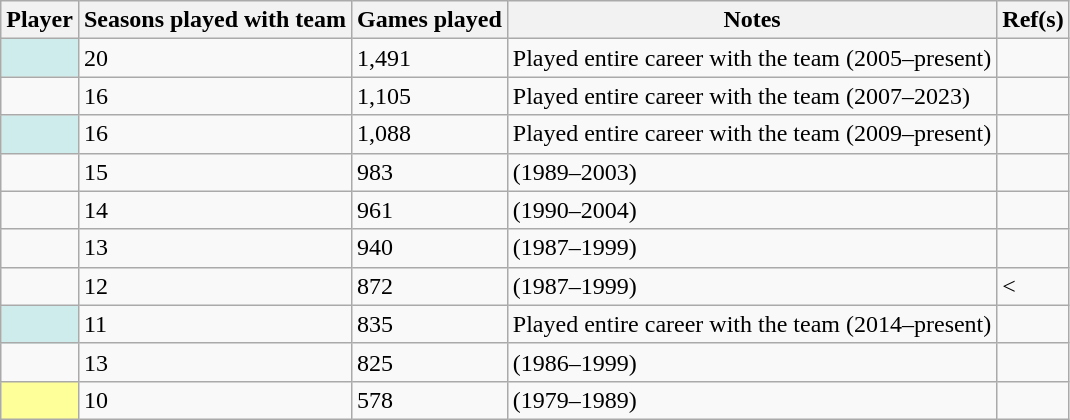<table class="wikitable sortable plainrowheaders">
<tr>
<th scope="col">Player</th>
<th scope="col">Seasons played with team</th>
<th scope="col">Games played</th>
<th scope="col">Notes</th>
<th scope="col" class="unsortable">Ref(s)</th>
</tr>
<tr>
<td style="background:#CFECEC"></td>
<td>20</td>
<td>1,491</td>
<td>Played entire career with the team (2005–present)</td>
<td></td>
</tr>
<tr>
<td></td>
<td>16</td>
<td>1,105</td>
<td>Played entire career with the team (2007–2023)</td>
<td></td>
</tr>
<tr>
<td style="background:#CFECEC"></td>
<td>16</td>
<td>1,088</td>
<td>Played entire career with the team (2009–present)</td>
<td></td>
</tr>
<tr>
<td></td>
<td>15</td>
<td>983</td>
<td>(1989–2003)</td>
<td></td>
</tr>
<tr>
<td></td>
<td>14</td>
<td>961</td>
<td>(1990–2004)</td>
<td></td>
</tr>
<tr>
<td></td>
<td>13</td>
<td>940</td>
<td>(1987–1999)</td>
<td></td>
</tr>
<tr>
<td></td>
<td>12</td>
<td>872</td>
<td>(1987–1999)</td>
<td><</td>
</tr>
<tr>
<td style="background:#CFECEC"></td>
<td>11</td>
<td>835</td>
<td>Played entire career with the team (2014–present)</td>
<td></td>
</tr>
<tr>
<td></td>
<td>13</td>
<td>825</td>
<td>(1986–1999)</td>
<td></td>
</tr>
<tr>
<td style="background:#FFFF99"></td>
<td>10</td>
<td>578</td>
<td>(1979–1989)</td>
<td></td>
</tr>
</table>
